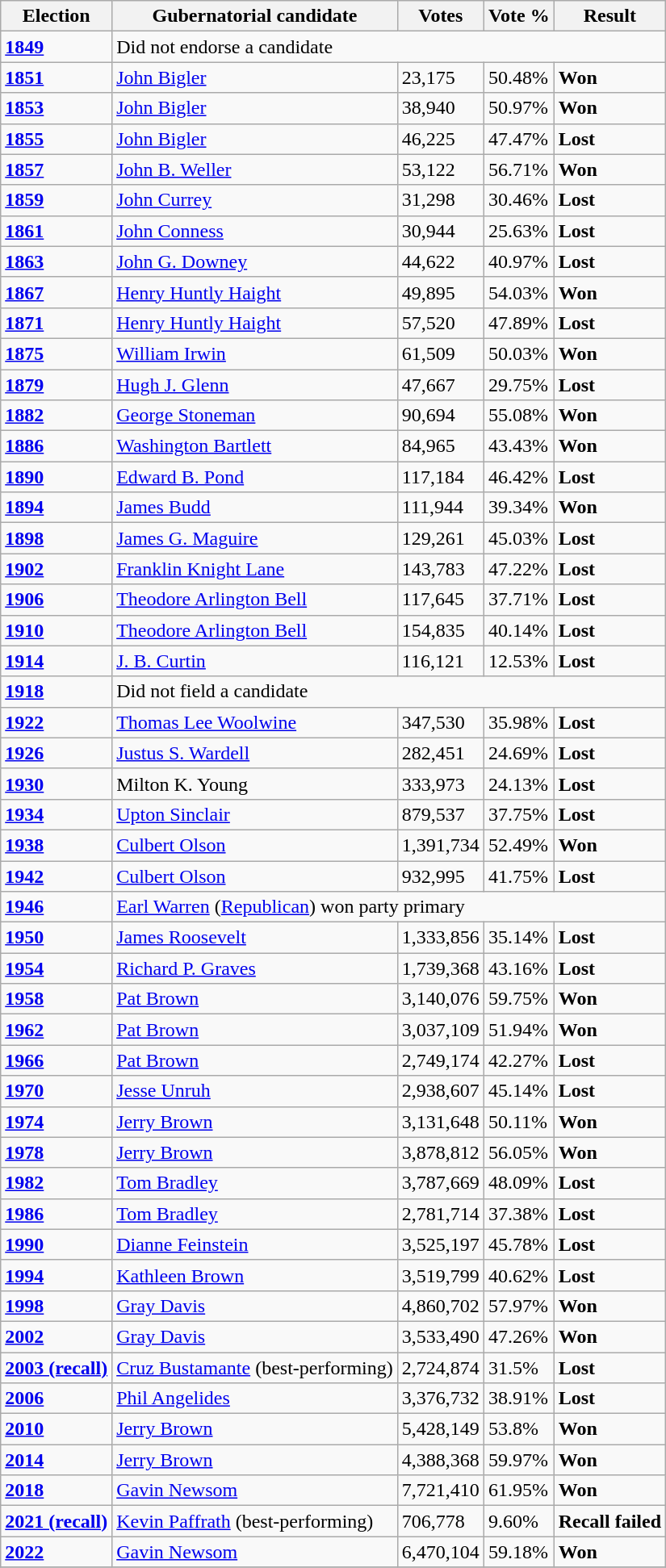<table class="wikitable sortable">
<tr>
<th>Election</th>
<th>Gubernatorial candidate</th>
<th>Votes</th>
<th>Vote %</th>
<th>Result</th>
</tr>
<tr>
<td><strong><a href='#'>1849</a></strong></td>
<td colspan="4">Did not endorse a candidate</td>
</tr>
<tr>
<td><strong><a href='#'>1851</a></strong></td>
<td><a href='#'>John Bigler</a></td>
<td>23,175</td>
<td>50.48%</td>
<td><strong>Won</strong> </td>
</tr>
<tr>
<td><strong><a href='#'>1853</a></strong></td>
<td><a href='#'>John Bigler</a></td>
<td>38,940</td>
<td>50.97%</td>
<td><strong>Won</strong> </td>
</tr>
<tr>
<td><strong><a href='#'>1855</a></strong></td>
<td><a href='#'>John Bigler</a></td>
<td>46,225</td>
<td>47.47%</td>
<td><strong>Lost</strong> </td>
</tr>
<tr>
<td><strong><a href='#'>1857</a></strong></td>
<td><a href='#'>John B. Weller</a></td>
<td>53,122</td>
<td>56.71%</td>
<td><strong>Won</strong> </td>
</tr>
<tr>
<td><strong><a href='#'>1859</a></strong></td>
<td><a href='#'>John Currey</a></td>
<td>31,298</td>
<td>30.46%</td>
<td><strong>Lost</strong> </td>
</tr>
<tr>
<td><strong><a href='#'>1861</a></strong></td>
<td><a href='#'>John Conness</a></td>
<td>30,944</td>
<td>25.63%</td>
<td><strong>Lost</strong> </td>
</tr>
<tr>
<td><strong><a href='#'>1863</a></strong></td>
<td><a href='#'>John G. Downey</a></td>
<td>44,622</td>
<td>40.97%</td>
<td><strong>Lost</strong> </td>
</tr>
<tr>
<td><strong><a href='#'>1867</a></strong></td>
<td><a href='#'>Henry Huntly Haight</a></td>
<td>49,895</td>
<td>54.03%</td>
<td><strong>Won</strong> </td>
</tr>
<tr>
<td><strong><a href='#'>1871</a></strong></td>
<td><a href='#'>Henry Huntly Haight</a></td>
<td>57,520</td>
<td>47.89%</td>
<td><strong>Lost</strong> </td>
</tr>
<tr>
<td><strong><a href='#'>1875</a></strong></td>
<td><a href='#'>William Irwin</a></td>
<td>61,509</td>
<td>50.03%</td>
<td><strong>Won</strong> </td>
</tr>
<tr>
<td><strong><a href='#'>1879</a></strong></td>
<td><a href='#'>Hugh J. Glenn</a></td>
<td>47,667</td>
<td>29.75%</td>
<td><strong>Lost</strong> </td>
</tr>
<tr>
<td><strong><a href='#'>1882</a></strong></td>
<td><a href='#'>George Stoneman</a></td>
<td>90,694</td>
<td>55.08%</td>
<td><strong>Won</strong> </td>
</tr>
<tr>
<td><strong><a href='#'>1886</a></strong></td>
<td><a href='#'>Washington Bartlett</a></td>
<td>84,965</td>
<td>43.43%</td>
<td><strong>Won</strong> </td>
</tr>
<tr>
<td><strong><a href='#'>1890</a></strong></td>
<td><a href='#'>Edward B. Pond</a></td>
<td>117,184</td>
<td>46.42%</td>
<td><strong>Lost</strong> </td>
</tr>
<tr>
<td><strong><a href='#'>1894</a></strong></td>
<td><a href='#'>James Budd</a></td>
<td>111,944</td>
<td>39.34%</td>
<td><strong>Won</strong> </td>
</tr>
<tr>
<td><strong><a href='#'>1898</a></strong></td>
<td><a href='#'>James G. Maguire</a></td>
<td>129,261</td>
<td>45.03%</td>
<td><strong>Lost</strong> </td>
</tr>
<tr>
<td><strong><a href='#'>1902</a></strong></td>
<td><a href='#'>Franklin Knight Lane</a></td>
<td>143,783</td>
<td>47.22%</td>
<td><strong>Lost</strong> </td>
</tr>
<tr>
<td><strong><a href='#'>1906</a></strong></td>
<td><a href='#'>Theodore Arlington Bell</a></td>
<td>117,645</td>
<td>37.71%</td>
<td><strong>Lost</strong> </td>
</tr>
<tr>
<td><strong><a href='#'>1910</a></strong></td>
<td><a href='#'>Theodore Arlington Bell</a></td>
<td>154,835</td>
<td>40.14%</td>
<td><strong>Lost</strong> </td>
</tr>
<tr>
<td><strong><a href='#'>1914</a></strong></td>
<td><a href='#'>J. B. Curtin</a></td>
<td>116,121</td>
<td>12.53%</td>
<td><strong>Lost</strong> </td>
</tr>
<tr>
<td><strong><a href='#'>1918</a></strong></td>
<td colspan="4">Did not field a candidate</td>
</tr>
<tr>
<td><strong><a href='#'>1922</a></strong></td>
<td><a href='#'>Thomas Lee Woolwine</a></td>
<td>347,530</td>
<td>35.98%</td>
<td><strong>Lost</strong> </td>
</tr>
<tr>
<td><strong><a href='#'>1926</a></strong></td>
<td><a href='#'>Justus S. Wardell</a></td>
<td>282,451</td>
<td>24.69%</td>
<td><strong>Lost</strong> </td>
</tr>
<tr>
<td><strong><a href='#'>1930</a></strong></td>
<td>Milton K. Young</td>
<td>333,973</td>
<td>24.13%</td>
<td><strong>Lost</strong> </td>
</tr>
<tr>
<td><strong><a href='#'>1934</a></strong></td>
<td><a href='#'>Upton Sinclair</a></td>
<td>879,537</td>
<td>37.75%</td>
<td><strong>Lost</strong> </td>
</tr>
<tr>
<td><strong><a href='#'>1938</a></strong></td>
<td><a href='#'>Culbert Olson</a></td>
<td>1,391,734</td>
<td>52.49%</td>
<td><strong>Won</strong> </td>
</tr>
<tr>
<td><strong><a href='#'>1942</a></strong></td>
<td><a href='#'>Culbert Olson</a></td>
<td>932,995</td>
<td>41.75%</td>
<td><strong>Lost</strong> </td>
</tr>
<tr>
<td><strong><a href='#'>1946</a></strong></td>
<td colspan="4"><a href='#'>Earl Warren</a> (<a href='#'>Republican</a>) won party primary</td>
</tr>
<tr>
<td><strong><a href='#'>1950</a></strong></td>
<td><a href='#'>James Roosevelt</a></td>
<td>1,333,856</td>
<td>35.14%</td>
<td><strong>Lost</strong> </td>
</tr>
<tr>
<td><strong><a href='#'>1954</a></strong></td>
<td><a href='#'>Richard P. Graves</a></td>
<td>1,739,368</td>
<td>43.16%</td>
<td><strong>Lost</strong> </td>
</tr>
<tr>
<td><strong><a href='#'>1958</a></strong></td>
<td><a href='#'>Pat Brown</a></td>
<td>3,140,076</td>
<td>59.75%</td>
<td><strong>Won</strong> </td>
</tr>
<tr>
<td><strong><a href='#'>1962</a></strong></td>
<td><a href='#'>Pat Brown</a></td>
<td>3,037,109</td>
<td>51.94%</td>
<td><strong>Won</strong> </td>
</tr>
<tr>
<td><strong><a href='#'>1966</a></strong></td>
<td><a href='#'>Pat Brown</a></td>
<td>2,749,174</td>
<td>42.27%</td>
<td><strong>Lost</strong> </td>
</tr>
<tr>
<td><strong><a href='#'>1970</a></strong></td>
<td><a href='#'>Jesse Unruh</a></td>
<td>2,938,607</td>
<td>45.14%</td>
<td><strong>Lost</strong> </td>
</tr>
<tr>
<td><strong><a href='#'>1974</a></strong></td>
<td><a href='#'>Jerry Brown</a></td>
<td>3,131,648</td>
<td>50.11%</td>
<td><strong>Won</strong> </td>
</tr>
<tr>
<td><strong><a href='#'>1978</a></strong></td>
<td><a href='#'>Jerry Brown</a></td>
<td>3,878,812</td>
<td>56.05%</td>
<td><strong>Won</strong> </td>
</tr>
<tr>
<td><strong><a href='#'>1982</a></strong></td>
<td><a href='#'>Tom Bradley</a></td>
<td>3,787,669</td>
<td>48.09%</td>
<td><strong>Lost</strong> </td>
</tr>
<tr>
<td><strong><a href='#'>1986</a></strong></td>
<td><a href='#'>Tom Bradley</a></td>
<td>2,781,714</td>
<td>37.38%</td>
<td><strong>Lost</strong> </td>
</tr>
<tr>
<td><strong><a href='#'>1990</a></strong></td>
<td><a href='#'>Dianne Feinstein</a></td>
<td>3,525,197</td>
<td>45.78%</td>
<td><strong>Lost</strong> </td>
</tr>
<tr>
<td><strong><a href='#'>1994</a></strong></td>
<td><a href='#'>Kathleen Brown</a></td>
<td>3,519,799</td>
<td>40.62%</td>
<td><strong>Lost</strong> </td>
</tr>
<tr>
<td><strong><a href='#'>1998</a></strong></td>
<td><a href='#'>Gray Davis</a></td>
<td>4,860,702</td>
<td>57.97%</td>
<td><strong>Won</strong> </td>
</tr>
<tr>
<td><strong><a href='#'>2002</a></strong></td>
<td><a href='#'>Gray Davis</a></td>
<td>3,533,490</td>
<td>47.26%</td>
<td><strong>Won</strong> </td>
</tr>
<tr>
<td><strong><a href='#'>2003 (recall)</a></strong></td>
<td><a href='#'>Cruz Bustamante</a> (best-performing)</td>
<td>2,724,874</td>
<td>31.5%</td>
<td><strong>Lost</strong> </td>
</tr>
<tr>
<td><strong><a href='#'>2006</a></strong></td>
<td><a href='#'>Phil Angelides</a></td>
<td>3,376,732</td>
<td>38.91%</td>
<td><strong>Lost</strong> </td>
</tr>
<tr>
<td><strong><a href='#'>2010</a></strong></td>
<td><a href='#'>Jerry Brown</a></td>
<td>5,428,149</td>
<td>53.8%</td>
<td><strong>Won</strong> </td>
</tr>
<tr>
<td><strong><a href='#'>2014</a></strong></td>
<td><a href='#'>Jerry Brown</a></td>
<td>4,388,368</td>
<td>59.97%</td>
<td><strong>Won</strong> </td>
</tr>
<tr>
<td><strong><a href='#'>2018</a></strong></td>
<td><a href='#'>Gavin Newsom</a></td>
<td>7,721,410</td>
<td>61.95%</td>
<td><strong>Won</strong> </td>
</tr>
<tr>
<td><strong><a href='#'>2021 (recall)</a></strong></td>
<td><a href='#'>Kevin Paffrath</a> (best-performing)</td>
<td>706,778</td>
<td>9.60%</td>
<td><strong>Recall failed</strong></td>
</tr>
<tr>
<td><strong><a href='#'>2022</a></strong></td>
<td><a href='#'>Gavin Newsom</a></td>
<td>6,470,104</td>
<td>59.18%</td>
<td><strong>Won</strong> </td>
</tr>
<tr>
</tr>
</table>
